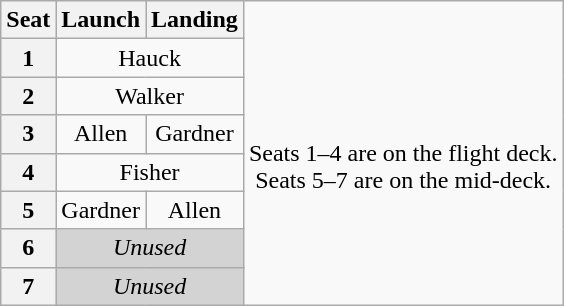<table class="wikitable" style="text-align:center">
<tr>
<th>Seat</th>
<th>Launch</th>
<th>Landing</th>
<td rowspan=8><br>Seats 1–4 are on the flight deck.<br>Seats 5–7 are on the mid-deck.</td>
</tr>
<tr>
<th>1</th>
<td colspan=2>Hauck</td>
</tr>
<tr>
<th>2</th>
<td colspan=2>Walker</td>
</tr>
<tr>
<th>3</th>
<td>Allen</td>
<td>Gardner</td>
</tr>
<tr>
<th>4</th>
<td colspan=2>Fisher</td>
</tr>
<tr>
<th>5</th>
<td>Gardner</td>
<td>Allen</td>
</tr>
<tr>
<th>6</th>
<td colspan=2 style="background-color:lightgray"><em>Unused</em></td>
</tr>
<tr>
<th>7</th>
<td colspan=2 style="background-color:lightgray"><em>Unused</em></td>
</tr>
</table>
